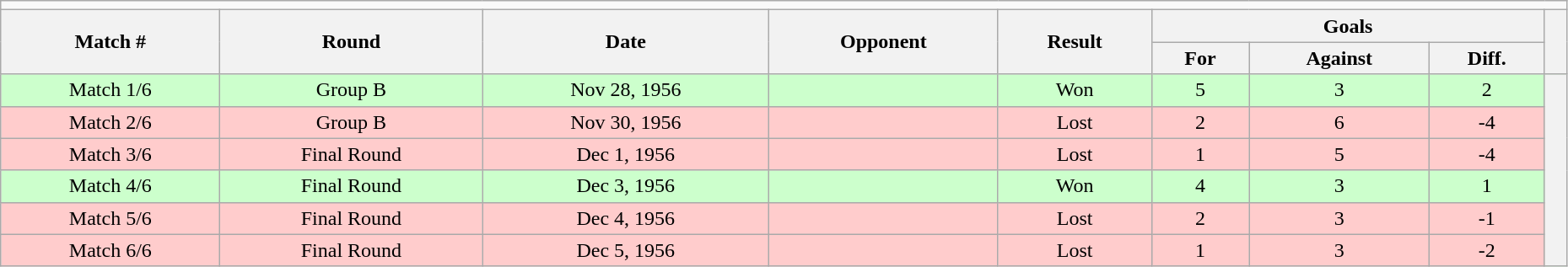<table class="wikitable" style="text-align: center; width: 98%; font-size: 100%; margin-left: 1em;">
<tr>
<td colspan="10"></td>
</tr>
<tr>
<th rowspan="2">Match #</th>
<th rowspan="2">Round</th>
<th rowspan="2">Date</th>
<th rowspan="2">Opponent</th>
<th rowspan="2">Result</th>
<th colspan="3">Goals</th>
<th rowspan="2"></th>
</tr>
<tr>
<th>For</th>
<th>Against</th>
<th>Diff.</th>
</tr>
<tr style="background: #cfc;">
<td>Match 1/6</td>
<td>Group B</td>
<td>Nov 28, 1956</td>
<td></td>
<td>Won</td>
<td>5</td>
<td>3</td>
<td>2</td>
<td rowspan="6" style="background: #f2f2f2;"></td>
</tr>
<tr style="background: #fcc;">
<td>Match 2/6</td>
<td>Group B</td>
<td>Nov 30, 1956</td>
<td></td>
<td>Lost</td>
<td>2</td>
<td>6</td>
<td>-4</td>
</tr>
<tr style="background: #fcc;">
<td>Match 3/6</td>
<td>Final Round</td>
<td>Dec 1, 1956</td>
<td></td>
<td>Lost</td>
<td>1</td>
<td>5</td>
<td>-4</td>
</tr>
<tr style="background: #cfc;">
<td>Match 4/6</td>
<td>Final Round</td>
<td>Dec 3, 1956</td>
<td></td>
<td>Won</td>
<td>4</td>
<td>3</td>
<td>1</td>
</tr>
<tr style="background: #fcc;">
<td>Match 5/6</td>
<td>Final Round</td>
<td>Dec 4, 1956</td>
<td></td>
<td>Lost</td>
<td>2</td>
<td>3</td>
<td>-1</td>
</tr>
<tr style="background: #fcc;">
<td>Match 6/6</td>
<td>Final Round</td>
<td>Dec 5, 1956</td>
<td></td>
<td>Lost</td>
<td>1</td>
<td>3</td>
<td>-2</td>
</tr>
</table>
